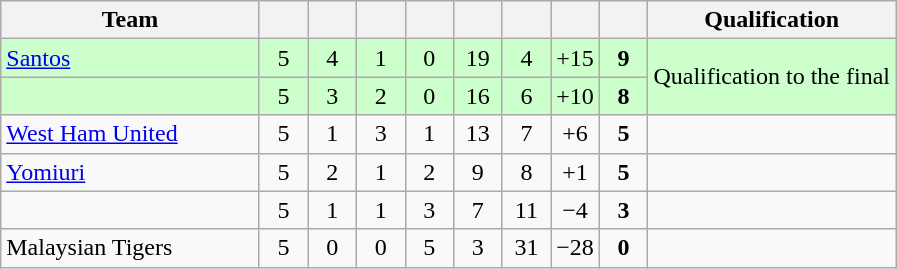<table class="wikitable" style="text-align:center;">
<tr>
<th width=165>Team</th>
<th width=25></th>
<th width=25></th>
<th width=25></th>
<th width=25></th>
<th width=25></th>
<th width=25></th>
<th width=25></th>
<th width=25></th>
<th>Qualification</th>
</tr>
<tr bgcolor="#ccffcc">
<td style="text-align:left;"> <a href='#'>Santos</a></td>
<td>5</td>
<td>4</td>
<td>1</td>
<td>0</td>
<td>19</td>
<td>4</td>
<td>+15</td>
<td><strong>9</strong></td>
<td rowspan="2">Qualification to the final</td>
</tr>
<tr bgcolor="#ccffcc">
<td style="text-align:left;"></td>
<td>5</td>
<td>3</td>
<td>2</td>
<td>0</td>
<td>16</td>
<td>6</td>
<td>+10</td>
<td><strong>8</strong></td>
</tr>
<tr>
<td style="text-align:left;"> <a href='#'>West Ham United</a></td>
<td>5</td>
<td>1</td>
<td>3</td>
<td>1</td>
<td>13</td>
<td>7</td>
<td>+6</td>
<td><strong>5</strong></td>
<td></td>
</tr>
<tr>
<td style="text-align:left;"> <a href='#'>Yomiuri</a></td>
<td>5</td>
<td>2</td>
<td>1</td>
<td>2</td>
<td>9</td>
<td>8</td>
<td>+1</td>
<td><strong>5</strong></td>
<td></td>
</tr>
<tr>
<td style="text-align:left;"></td>
<td>5</td>
<td>1</td>
<td>1</td>
<td>3</td>
<td>7</td>
<td>11</td>
<td>−4</td>
<td><strong>3</strong></td>
<td></td>
</tr>
<tr>
<td style="text-align:left;"> Malaysian Tigers</td>
<td>5</td>
<td>0</td>
<td>0</td>
<td>5</td>
<td>3</td>
<td>31</td>
<td>−28</td>
<td><strong>0</strong></td>
<td></td>
</tr>
</table>
